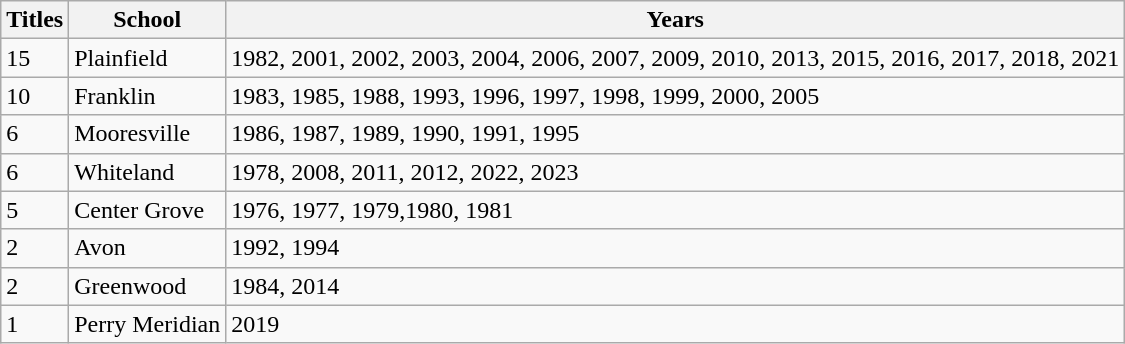<table class="wikitable">
<tr>
<th>Titles</th>
<th>School</th>
<th>Years</th>
</tr>
<tr>
<td>15</td>
<td>Plainfield</td>
<td>1982, 2001, 2002, 2003, 2004, 2006, 2007, 2009, 2010, 2013, 2015, 2016, 2017, 2018, 2021</td>
</tr>
<tr>
<td>10</td>
<td>Franklin</td>
<td>1983, 1985, 1988, 1993, 1996, 1997, 1998, 1999, 2000, 2005</td>
</tr>
<tr>
<td>6</td>
<td>Mooresville</td>
<td>1986, 1987, 1989, 1990, 1991, 1995</td>
</tr>
<tr>
<td>6</td>
<td>Whiteland</td>
<td>1978, 2008, 2011, 2012, 2022, 2023</td>
</tr>
<tr>
<td>5</td>
<td>Center Grove</td>
<td>1976, 1977, 1979,1980, 1981</td>
</tr>
<tr>
<td>2</td>
<td>Avon</td>
<td>1992, 1994</td>
</tr>
<tr>
<td>2</td>
<td>Greenwood</td>
<td>1984, 2014</td>
</tr>
<tr>
<td>1</td>
<td>Perry Meridian</td>
<td>2019</td>
</tr>
</table>
